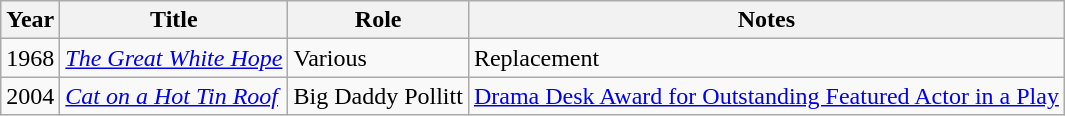<table class="wikitable sortable">
<tr>
<th>Year</th>
<th>Title</th>
<th>Role</th>
<th>Notes</th>
</tr>
<tr>
<td>1968</td>
<td><em><a href='#'>The Great White Hope</a></em></td>
<td>Various</td>
<td>Replacement</td>
</tr>
<tr>
<td>2004</td>
<td><em><a href='#'>Cat on a Hot Tin Roof</a></em></td>
<td>Big Daddy Pollitt</td>
<td><a href='#'>Drama Desk Award for Outstanding Featured Actor in a Play</a></td>
</tr>
</table>
